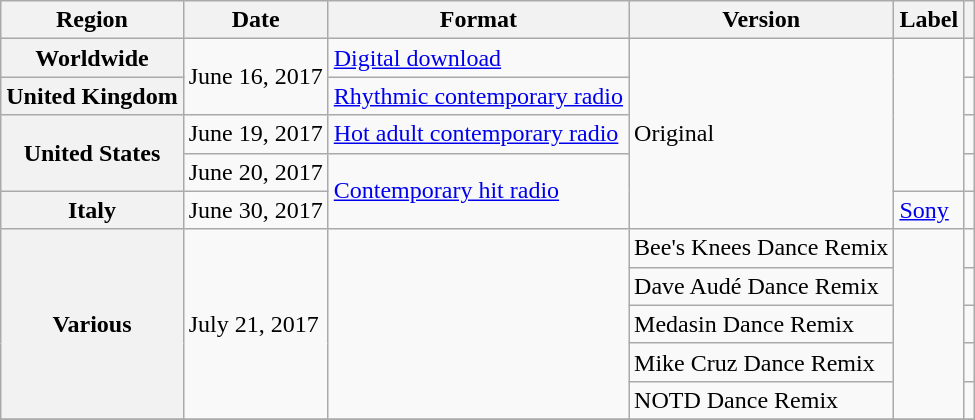<table class="wikitable plainrowheaders">
<tr>
<th scope="col">Region</th>
<th scope="col">Date</th>
<th scope="col">Format</th>
<th scope="col">Version</th>
<th scope="col">Label</th>
<th scope="col"></th>
</tr>
<tr>
<th scope="row">Worldwide</th>
<td rowspan="2">June 16, 2017</td>
<td><a href='#'>Digital download</a></td>
<td rowspan="5">Original</td>
<td rowspan="4"></td>
<td style="text-align:center;"></td>
</tr>
<tr>
<th scope="row">United Kingdom</th>
<td><a href='#'>Rhythmic contemporary radio</a></td>
<td style="text-align:center;"></td>
</tr>
<tr>
<th scope="row" rowspan="2">United States</th>
<td>June 19, 2017</td>
<td><a href='#'>Hot adult contemporary radio</a></td>
<td style="text-align:center;"></td>
</tr>
<tr>
<td>June 20, 2017</td>
<td rowspan="2"><a href='#'>Contemporary hit radio</a></td>
<td style="text-align:center;"></td>
</tr>
<tr>
<th scope="row">Italy</th>
<td>June 30, 2017</td>
<td><a href='#'>Sony</a></td>
<td style="text-align:center;"></td>
</tr>
<tr>
<th scope="row" rowspan="5">Various</th>
<td rowspan="5">July 21, 2017</td>
<td Rowspan="5"></td>
<td>Bee's Knees Dance Remix</td>
<td rowspan="5"></td>
<td></td>
</tr>
<tr>
<td>Dave Audé Dance Remix</td>
<td></td>
</tr>
<tr>
<td>Medasin Dance Remix</td>
<td></td>
</tr>
<tr>
<td>Mike Cruz Dance Remix</td>
<td></td>
</tr>
<tr>
<td>NOTD Dance Remix</td>
<td></td>
</tr>
<tr>
</tr>
</table>
